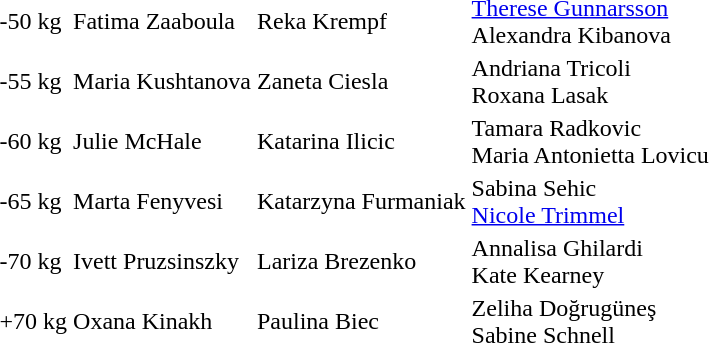<table>
<tr>
<td>-50 kg<br></td>
<td>Fatima Zaaboula </td>
<td>Reka Krempf </td>
<td><a href='#'>Therese Gunnarsson</a> <br>Alexandra Kibanova </td>
</tr>
<tr>
<td>-55 kg<br></td>
<td>Maria Kushtanova </td>
<td>Zaneta Ciesla </td>
<td>Andriana Tricoli <br>Roxana Lasak </td>
</tr>
<tr>
<td>-60 kg<br></td>
<td>Julie McHale </td>
<td>Katarina Ilicic </td>
<td>Tamara Radkovic <br>Maria Antonietta Lovicu </td>
</tr>
<tr>
<td>-65 kg<br></td>
<td>Marta Fenyvesi </td>
<td>Katarzyna Furmaniak </td>
<td>Sabina Sehic <br><a href='#'>Nicole Trimmel</a> </td>
</tr>
<tr>
<td>-70 kg<br></td>
<td>Ivett Pruzsinszky </td>
<td>Lariza Brezenko </td>
<td>Annalisa Ghilardi <br>Kate Kearney </td>
</tr>
<tr>
<td>+70 kg<br></td>
<td>Oxana Kinakh </td>
<td>Paulina Biec </td>
<td>Zeliha Doğrugüneş <br>Sabine Schnell </td>
</tr>
<tr>
</tr>
</table>
